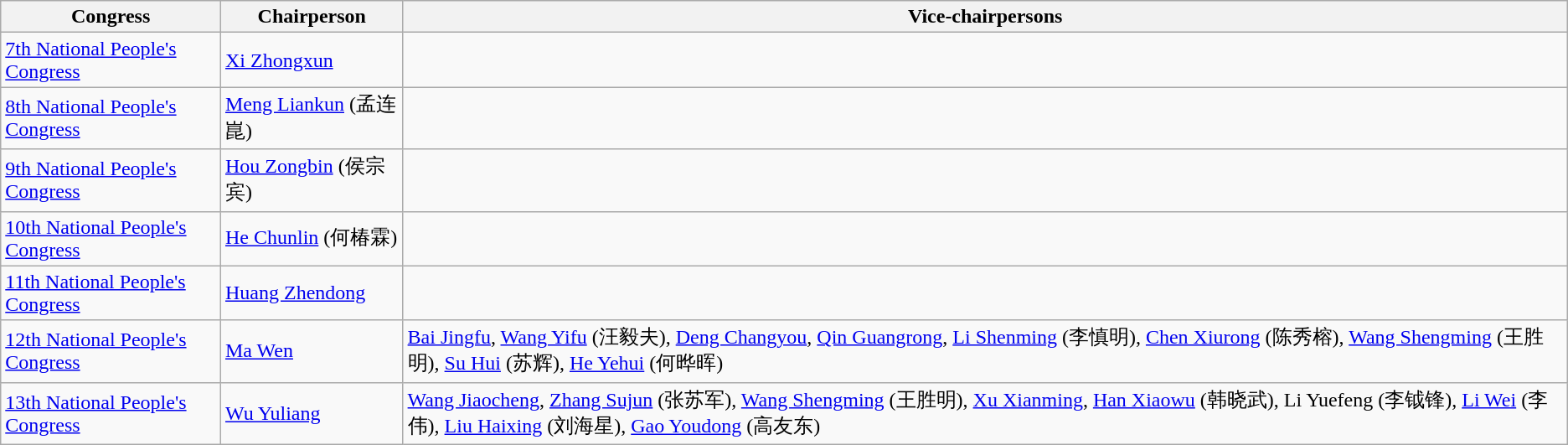<table class="wikitable">
<tr>
<th>Congress</th>
<th>Chairperson</th>
<th>Vice-chairpersons</th>
</tr>
<tr>
<td><a href='#'>7th National People's Congress</a></td>
<td><a href='#'>Xi Zhongxun</a></td>
<td></td>
</tr>
<tr>
<td><a href='#'>8th National People's Congress</a></td>
<td><a href='#'>Meng Liankun</a> (孟连崑)</td>
<td></td>
</tr>
<tr>
<td><a href='#'>9th National People's Congress</a></td>
<td><a href='#'>Hou Zongbin</a> (侯宗宾)</td>
<td></td>
</tr>
<tr>
<td><a href='#'>10th National People's Congress</a></td>
<td><a href='#'>He Chunlin</a> (何椿霖)</td>
<td></td>
</tr>
<tr>
<td><a href='#'>11th National People's Congress</a></td>
<td><a href='#'>Huang Zhendong</a></td>
<td></td>
</tr>
<tr>
<td><a href='#'>12th National People's Congress</a></td>
<td><a href='#'>Ma Wen</a></td>
<td><a href='#'>Bai Jingfu</a>, <a href='#'>Wang Yifu</a> (汪毅夫), <a href='#'>Deng Changyou</a>, <a href='#'>Qin Guangrong</a>, <a href='#'>Li Shenming</a> (李慎明), <a href='#'>Chen Xiurong</a> (陈秀榕), <a href='#'>Wang Shengming</a> (王胜明), <a href='#'>Su Hui</a> (苏辉), <a href='#'>He Yehui</a> (何晔晖)</td>
</tr>
<tr>
<td><a href='#'>13th National People's Congress</a></td>
<td><a href='#'>Wu Yuliang</a></td>
<td><a href='#'>Wang Jiaocheng</a>, <a href='#'>Zhang Sujun</a> (张苏军), <a href='#'>Wang Shengming</a> (王胜明), <a href='#'>Xu Xianming</a>, <a href='#'>Han Xiaowu</a> (韩晓武), Li Yuefeng (李钺锋), <a href='#'>Li Wei</a> (李伟), <a href='#'>Liu Haixing</a> (刘海星), <a href='#'>Gao Youdong</a> (高友东)</td>
</tr>
</table>
